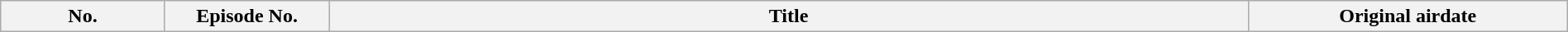<table class="wikitable plainrowheaders" style="width:100%; margin:auto;">
<tr>
<th width="125">No.</th>
<th width="125">Episode No.</th>
<th>Title</th>
<th width="250">Original airdate<br>




</th>
</tr>
</table>
